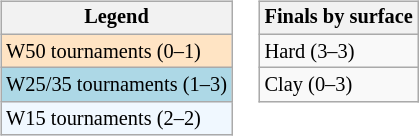<table>
<tr valign=top>
<td><br><table class=wikitable style="font-size:85%">
<tr>
<th>Legend</th>
</tr>
<tr style="background:#ffe4c4;">
<td>W50 tournaments (0–1)</td>
</tr>
<tr style="background:lightblue;">
<td>W25/35 tournaments (1–3)</td>
</tr>
<tr style="background:#f0f8ff;">
<td>W15 tournaments (2–2)</td>
</tr>
</table>
</td>
<td><br><table class=wikitable style="font-size:85%">
<tr>
<th>Finals by surface</th>
</tr>
<tr>
<td>Hard (3–3)</td>
</tr>
<tr>
<td>Clay (0–3)</td>
</tr>
</table>
</td>
</tr>
</table>
